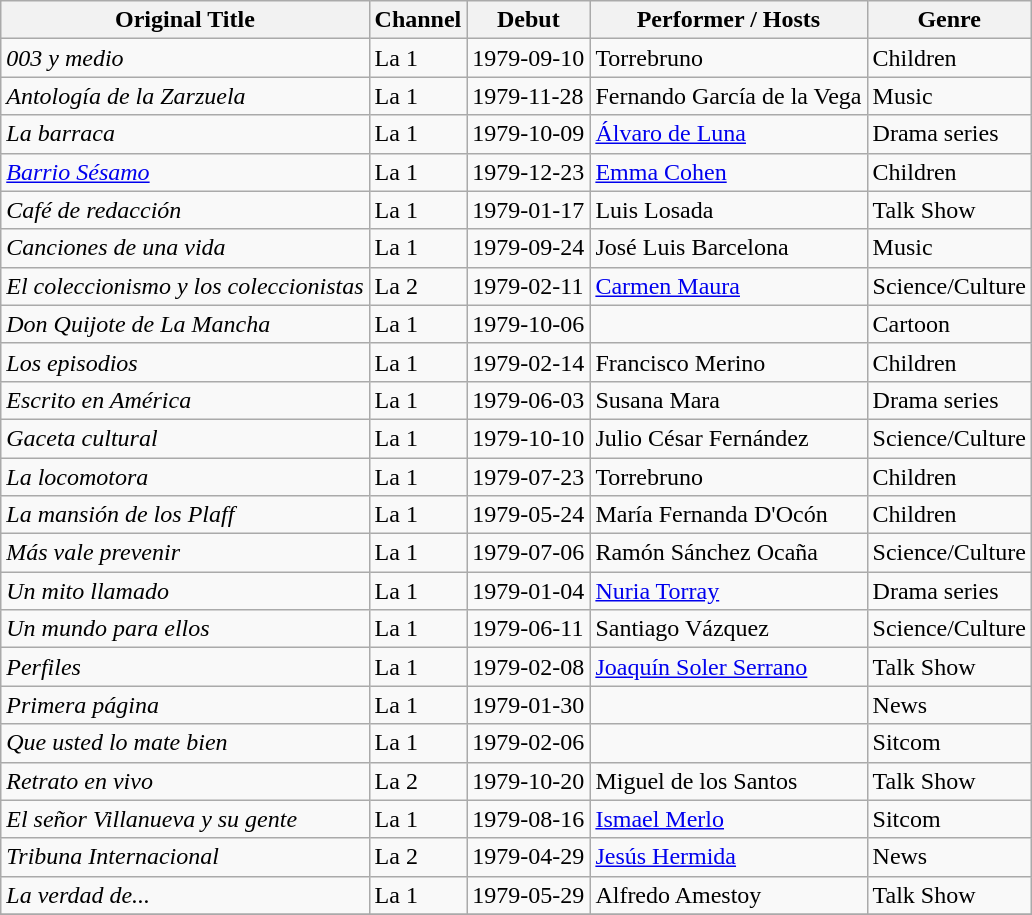<table class="wikitable sortable">
<tr>
<th>Original Title</th>
<th>Channel</th>
<th>Debut</th>
<th>Performer / Hosts</th>
<th>Genre</th>
</tr>
<tr>
<td><em>003 y medio</em></td>
<td>La 1</td>
<td>1979-09-10</td>
<td>Torrebruno</td>
<td>Children</td>
</tr>
<tr>
<td><em>Antología de la Zarzuela</em></td>
<td>La 1</td>
<td>1979-11-28</td>
<td>Fernando García de la Vega</td>
<td>Music</td>
</tr>
<tr>
<td><em>La barraca</em></td>
<td>La 1</td>
<td>1979-10-09</td>
<td><a href='#'>Álvaro de Luna</a></td>
<td>Drama series</td>
</tr>
<tr>
<td><em><a href='#'>Barrio Sésamo</a></em></td>
<td>La 1</td>
<td>1979-12-23</td>
<td><a href='#'>Emma Cohen</a></td>
<td>Children</td>
</tr>
<tr>
<td><em>Café de redacción</em></td>
<td>La 1</td>
<td>1979-01-17</td>
<td>Luis Losada</td>
<td>Talk Show</td>
</tr>
<tr>
<td><em>Canciones de una vida</em></td>
<td>La 1</td>
<td>1979-09-24</td>
<td>José Luis Barcelona</td>
<td>Music</td>
</tr>
<tr>
<td><em>El coleccionismo y los coleccionistas</em></td>
<td>La 2</td>
<td>1979-02-11</td>
<td><a href='#'>Carmen Maura</a></td>
<td>Science/Culture</td>
</tr>
<tr>
<td><em>Don Quijote de La Mancha</em></td>
<td>La 1</td>
<td>1979-10-06</td>
<td></td>
<td>Cartoon</td>
</tr>
<tr>
<td><em>Los episodios</em></td>
<td>La 1</td>
<td>1979-02-14</td>
<td>Francisco Merino</td>
<td>Children</td>
</tr>
<tr>
<td><em>Escrito en América</em></td>
<td>La 1</td>
<td>1979-06-03</td>
<td>Susana Mara</td>
<td>Drama series</td>
</tr>
<tr>
<td><em>Gaceta cultural</em></td>
<td>La 1</td>
<td>1979-10-10</td>
<td>Julio César Fernández</td>
<td>Science/Culture</td>
</tr>
<tr>
<td><em>La locomotora</em></td>
<td>La 1</td>
<td>1979-07-23</td>
<td>Torrebruno</td>
<td>Children</td>
</tr>
<tr>
<td><em>La mansión de los Plaff</em></td>
<td>La 1</td>
<td>1979-05-24</td>
<td>María Fernanda D'Ocón</td>
<td>Children</td>
</tr>
<tr>
<td><em>Más vale prevenir</em></td>
<td>La 1</td>
<td>1979-07-06</td>
<td>Ramón Sánchez Ocaña</td>
<td>Science/Culture</td>
</tr>
<tr>
<td><em>Un mito llamado</em></td>
<td>La 1</td>
<td>1979-01-04</td>
<td><a href='#'>Nuria Torray</a></td>
<td>Drama series</td>
</tr>
<tr>
<td><em>Un mundo para ellos</em></td>
<td>La 1</td>
<td>1979-06-11</td>
<td>Santiago Vázquez</td>
<td>Science/Culture</td>
</tr>
<tr>
<td><em>Perfiles</em></td>
<td>La 1</td>
<td>1979-02-08</td>
<td><a href='#'>Joaquín Soler Serrano</a></td>
<td>Talk Show</td>
</tr>
<tr>
<td><em>Primera página</em></td>
<td>La 1</td>
<td>1979-01-30</td>
<td></td>
<td>News</td>
</tr>
<tr>
<td><em>Que usted lo mate bien</em></td>
<td>La 1</td>
<td>1979-02-06</td>
<td></td>
<td>Sitcom</td>
</tr>
<tr>
<td><em>Retrato en vivo</em></td>
<td>La 2</td>
<td>1979-10-20</td>
<td>Miguel de los Santos</td>
<td>Talk Show</td>
</tr>
<tr>
<td><em>El señor Villanueva y su gente</em></td>
<td>La 1</td>
<td>1979-08-16</td>
<td><a href='#'>Ismael Merlo</a></td>
<td>Sitcom</td>
</tr>
<tr>
<td><em>Tribuna Internacional</em></td>
<td>La 2</td>
<td>1979-04-29</td>
<td><a href='#'>Jesús Hermida</a></td>
<td>News</td>
</tr>
<tr>
<td><em>La verdad de...</em></td>
<td>La 1</td>
<td>1979-05-29</td>
<td>Alfredo Amestoy</td>
<td>Talk Show</td>
</tr>
<tr>
</tr>
</table>
